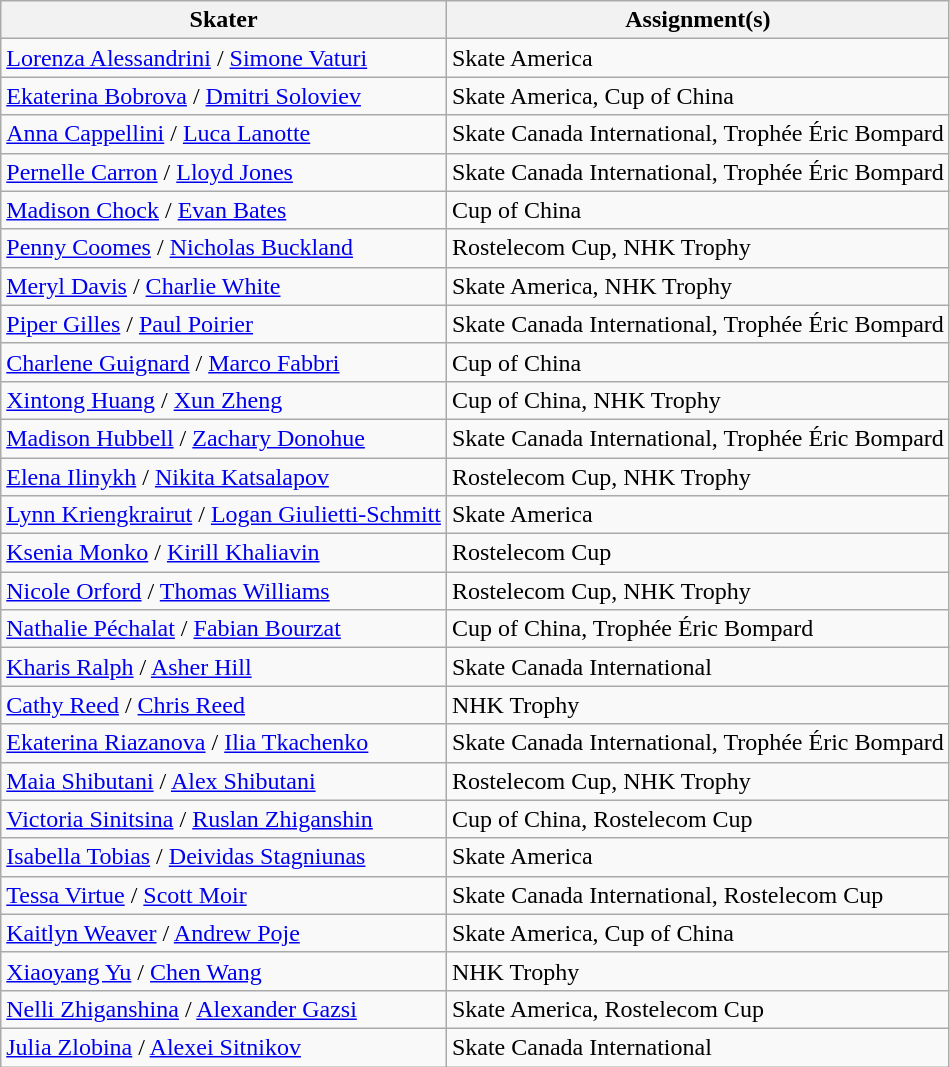<table class="wikitable">
<tr>
<th>Skater</th>
<th>Assignment(s)</th>
</tr>
<tr>
<td><a href='#'>Lorenza Alessandrini</a> / <a href='#'>Simone Vaturi</a></td>
<td>Skate America</td>
</tr>
<tr>
<td><a href='#'>Ekaterina Bobrova</a> / <a href='#'>Dmitri Soloviev</a></td>
<td>Skate America, Cup of China</td>
</tr>
<tr>
<td><a href='#'>Anna Cappellini</a> / <a href='#'>Luca Lanotte</a></td>
<td>Skate Canada International, Trophée Éric Bompard</td>
</tr>
<tr>
<td><a href='#'>Pernelle Carron</a> / <a href='#'>Lloyd Jones</a></td>
<td>Skate Canada International, Trophée Éric Bompard</td>
</tr>
<tr>
<td><a href='#'>Madison Chock</a> / <a href='#'>Evan Bates</a></td>
<td>Cup of China</td>
</tr>
<tr>
<td><a href='#'>Penny Coomes</a> / <a href='#'>Nicholas Buckland</a></td>
<td>Rostelecom Cup, NHK Trophy</td>
</tr>
<tr>
<td><a href='#'>Meryl Davis</a> / <a href='#'>Charlie White</a></td>
<td>Skate America, NHK Trophy</td>
</tr>
<tr>
<td><a href='#'>Piper Gilles</a> / <a href='#'>Paul Poirier</a></td>
<td>Skate Canada International, Trophée Éric Bompard</td>
</tr>
<tr>
<td><a href='#'>Charlene Guignard</a> / <a href='#'>Marco Fabbri</a></td>
<td>Cup of China</td>
</tr>
<tr>
<td><a href='#'>Xintong Huang</a> / <a href='#'>Xun Zheng</a></td>
<td>Cup of China, NHK Trophy</td>
</tr>
<tr>
<td><a href='#'>Madison Hubbell</a> / <a href='#'>Zachary Donohue</a></td>
<td>Skate Canada International, Trophée Éric Bompard</td>
</tr>
<tr>
<td><a href='#'>Elena Ilinykh</a> / <a href='#'>Nikita Katsalapov</a></td>
<td>Rostelecom Cup, NHK Trophy</td>
</tr>
<tr>
<td><a href='#'>Lynn Kriengkrairut</a> / <a href='#'>Logan Giulietti-Schmitt</a></td>
<td>Skate America</td>
</tr>
<tr>
<td><a href='#'>Ksenia Monko</a> / <a href='#'>Kirill Khaliavin</a></td>
<td>Rostelecom Cup</td>
</tr>
<tr>
<td><a href='#'>Nicole Orford</a> / <a href='#'>Thomas Williams</a></td>
<td>Rostelecom Cup, NHK Trophy</td>
</tr>
<tr>
<td><a href='#'>Nathalie Péchalat</a> / <a href='#'>Fabian Bourzat</a></td>
<td>Cup of China, Trophée Éric Bompard</td>
</tr>
<tr>
<td><a href='#'>Kharis Ralph</a> / <a href='#'>Asher Hill</a></td>
<td>Skate Canada International</td>
</tr>
<tr>
<td><a href='#'>Cathy Reed</a> / <a href='#'>Chris Reed</a></td>
<td>NHK Trophy</td>
</tr>
<tr>
<td><a href='#'>Ekaterina Riazanova</a> / <a href='#'>Ilia Tkachenko</a></td>
<td>Skate Canada International, Trophée Éric Bompard</td>
</tr>
<tr>
<td><a href='#'>Maia Shibutani</a> / <a href='#'>Alex Shibutani</a></td>
<td>Rostelecom Cup, NHK Trophy</td>
</tr>
<tr>
<td><a href='#'>Victoria Sinitsina</a> / <a href='#'>Ruslan Zhiganshin</a></td>
<td>Cup of China, Rostelecom Cup</td>
</tr>
<tr>
<td><a href='#'>Isabella Tobias</a> / <a href='#'>Deividas Stagniunas</a></td>
<td>Skate America</td>
</tr>
<tr>
<td><a href='#'>Tessa Virtue</a> / <a href='#'>Scott Moir</a></td>
<td>Skate Canada International, Rostelecom Cup</td>
</tr>
<tr>
<td><a href='#'>Kaitlyn Weaver</a> / <a href='#'>Andrew Poje</a></td>
<td>Skate America, Cup of China</td>
</tr>
<tr>
<td><a href='#'>Xiaoyang Yu</a> / <a href='#'>Chen Wang</a></td>
<td>NHK Trophy</td>
</tr>
<tr>
<td><a href='#'>Nelli Zhiganshina</a>	/ <a href='#'>Alexander Gazsi</a></td>
<td>Skate America, Rostelecom Cup</td>
</tr>
<tr>
<td><a href='#'>Julia Zlobina</a> / <a href='#'>Alexei Sitnikov</a></td>
<td>Skate Canada International</td>
</tr>
</table>
